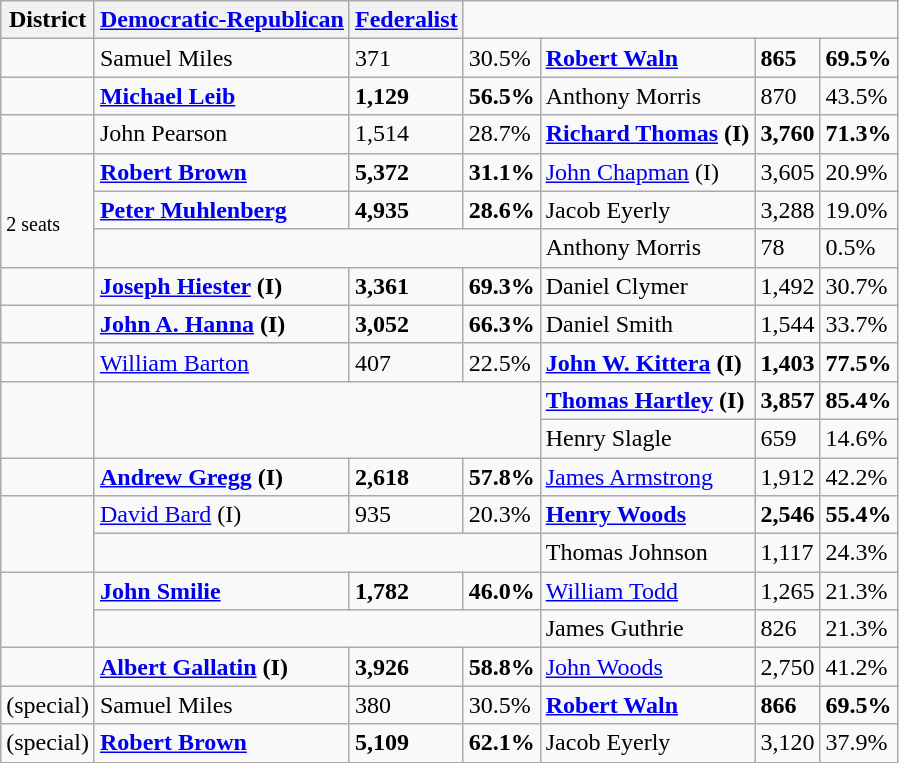<table class=wikitable>
<tr>
<th>District</th>
<th><a href='#'>Democratic-Republican</a></th>
<th><a href='#'>Federalist</a></th>
</tr>
<tr>
<td></td>
<td>Samuel Miles</td>
<td>371</td>
<td>30.5%</td>
<td><strong><a href='#'>Robert Waln</a></strong></td>
<td><strong>865</strong></td>
<td><strong>69.5%</strong></td>
</tr>
<tr>
<td></td>
<td><strong><a href='#'>Michael Leib</a></strong></td>
<td><strong>1,129</strong></td>
<td><strong>56.5%</strong></td>
<td>Anthony Morris</td>
<td>870</td>
<td>43.5%</td>
</tr>
<tr>
<td></td>
<td>John Pearson</td>
<td>1,514</td>
<td>28.7%</td>
<td><strong><a href='#'>Richard Thomas</a> (I)</strong></td>
<td><strong>3,760</strong></td>
<td><strong>71.3%</strong></td>
</tr>
<tr>
<td rowspan=3><br><small>2 seats</small></td>
<td><strong><a href='#'>Robert Brown</a></strong></td>
<td><strong>5,372</strong></td>
<td><strong>31.1%</strong></td>
<td><a href='#'>John Chapman</a> (I)</td>
<td>3,605</td>
<td>20.9%</td>
</tr>
<tr>
<td><strong><a href='#'>Peter Muhlenberg</a></strong></td>
<td><strong>4,935</strong></td>
<td><strong>28.6%</strong></td>
<td>Jacob Eyerly</td>
<td>3,288</td>
<td>19.0%</td>
</tr>
<tr>
<td colspan=3></td>
<td>Anthony Morris</td>
<td>78</td>
<td>0.5%</td>
</tr>
<tr>
<td></td>
<td><strong><a href='#'>Joseph Hiester</a> (I)</strong></td>
<td><strong>3,361</strong></td>
<td><strong>69.3%</strong></td>
<td>Daniel Clymer</td>
<td>1,492</td>
<td>30.7%</td>
</tr>
<tr>
<td></td>
<td><strong><a href='#'>John A. Hanna</a> (I)</strong></td>
<td><strong>3,052</strong></td>
<td><strong>66.3%</strong></td>
<td>Daniel Smith</td>
<td>1,544</td>
<td>33.7%</td>
</tr>
<tr>
<td></td>
<td><a href='#'>William Barton</a></td>
<td>407</td>
<td>22.5%</td>
<td><strong><a href='#'>John W. Kittera</a> (I)</strong></td>
<td><strong>1,403</strong></td>
<td><strong>77.5%</strong></td>
</tr>
<tr>
<td rowspan=2></td>
<td rowspan=2 colspan=3></td>
<td><strong><a href='#'>Thomas Hartley</a> (I)</strong></td>
<td><strong>3,857</strong></td>
<td><strong>85.4%</strong></td>
</tr>
<tr>
<td>Henry Slagle</td>
<td>659</td>
<td>14.6%</td>
</tr>
<tr>
<td></td>
<td><strong><a href='#'>Andrew Gregg</a> (I)</strong></td>
<td><strong>2,618</strong></td>
<td><strong>57.8%</strong></td>
<td><a href='#'>James Armstrong</a></td>
<td>1,912</td>
<td>42.2%</td>
</tr>
<tr>
<td rowspan=2></td>
<td><a href='#'>David Bard</a> (I)</td>
<td>935</td>
<td>20.3%</td>
<td><strong><a href='#'>Henry Woods</a></strong></td>
<td><strong>2,546</strong></td>
<td><strong>55.4%</strong></td>
</tr>
<tr>
<td colspan=3></td>
<td>Thomas Johnson</td>
<td>1,117</td>
<td>24.3%</td>
</tr>
<tr>
<td rowspan=2></td>
<td><strong><a href='#'>John Smilie</a></strong></td>
<td><strong>1,782</strong></td>
<td><strong>46.0%</strong></td>
<td><a href='#'>William Todd</a></td>
<td>1,265</td>
<td>21.3%</td>
</tr>
<tr>
<td colspan=3></td>
<td>James Guthrie</td>
<td>826</td>
<td>21.3%</td>
</tr>
<tr>
<td></td>
<td><strong><a href='#'>Albert Gallatin</a> (I)</strong></td>
<td><strong>3,926</strong></td>
<td><strong>58.8%</strong></td>
<td><a href='#'>John Woods</a></td>
<td>2,750</td>
<td>41.2%</td>
</tr>
<tr>
<td> (special)</td>
<td>Samuel Miles</td>
<td>380</td>
<td>30.5%</td>
<td><strong><a href='#'>Robert Waln</a></strong></td>
<td><strong>866</strong></td>
<td><strong>69.5%</strong></td>
</tr>
<tr>
<td> (special)</td>
<td><strong><a href='#'>Robert Brown</a></strong></td>
<td><strong>5,109</strong></td>
<td><strong>62.1%</strong></td>
<td>Jacob Eyerly</td>
<td>3,120</td>
<td>37.9%</td>
</tr>
</table>
